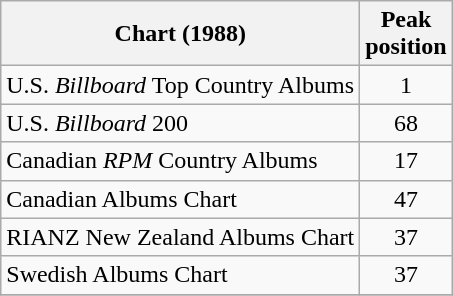<table class="wikitable">
<tr>
<th>Chart (1988)</th>
<th>Peak<br>position</th>
</tr>
<tr>
<td>U.S. <em>Billboard</em> Top Country Albums</td>
<td align="center">1</td>
</tr>
<tr>
<td>U.S. <em>Billboard</em> 200</td>
<td align="center">68</td>
</tr>
<tr>
<td>Canadian <em>RPM</em> Country Albums</td>
<td align="center">17</td>
</tr>
<tr>
<td>Canadian Albums Chart</td>
<td align="center">47</td>
</tr>
<tr>
<td>RIANZ New Zealand Albums Chart</td>
<td align="center">37</td>
</tr>
<tr>
<td>Swedish Albums Chart</td>
<td align="center">37</td>
</tr>
<tr>
</tr>
</table>
